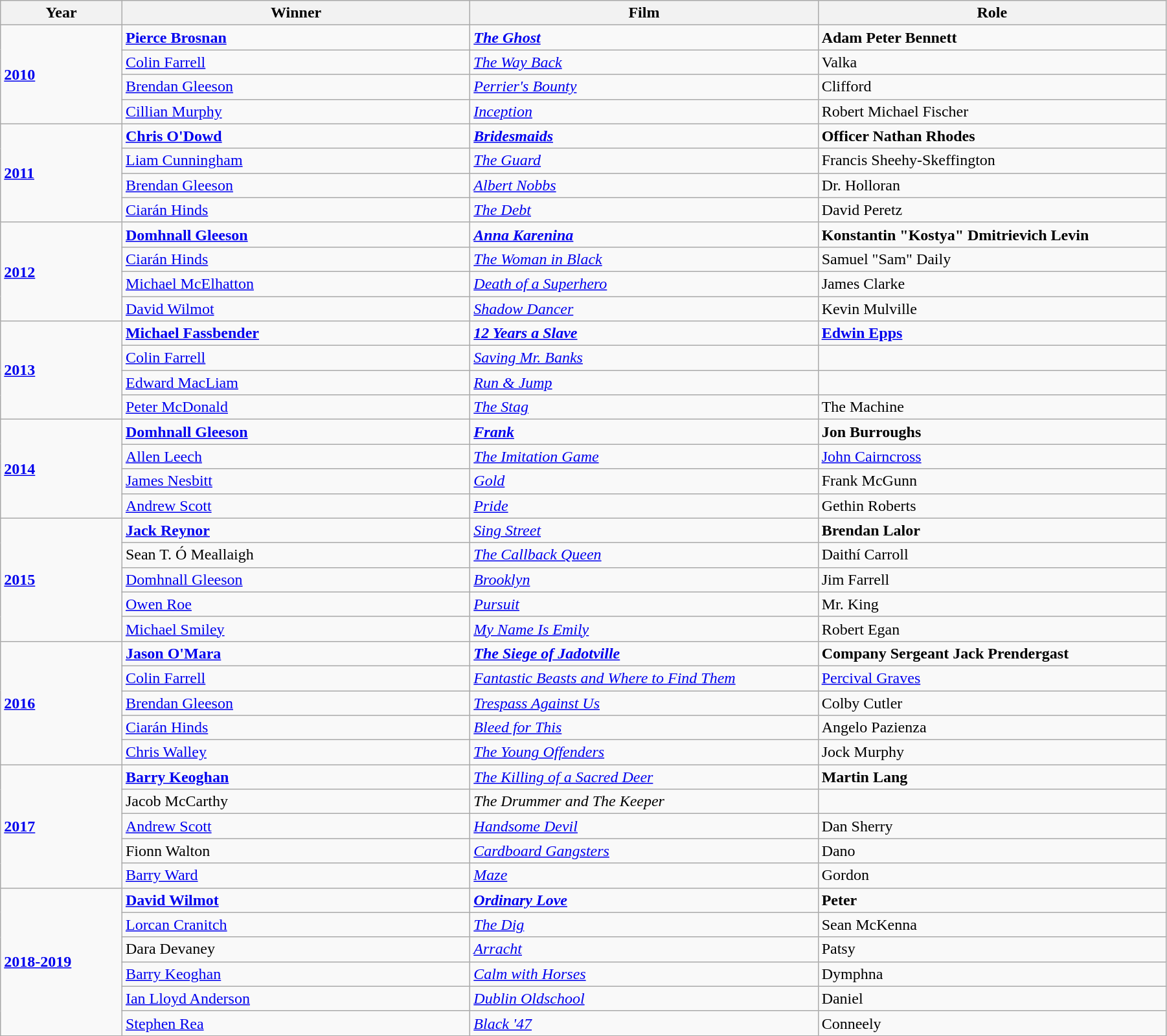<table class="wikitable" width="95%" cellpadding="5">
<tr>
<th width="100"><strong>Year</strong></th>
<th width="300"><strong>Winner</strong></th>
<th width="300"><strong>Film</strong></th>
<th width="300"><strong>Role</strong></th>
</tr>
<tr>
<td rowspan="4"><a href='#'><strong>2010</strong></a></td>
<td><strong><a href='#'>Pierce Brosnan</a></strong></td>
<td><em><a href='#'><strong>The Ghost</strong></a></em></td>
<td><strong>Adam Peter Bennett</strong></td>
</tr>
<tr>
<td><a href='#'>Colin Farrell</a></td>
<td><a href='#'><em>The Way Back</em></a></td>
<td>Valka</td>
</tr>
<tr>
<td><a href='#'>Brendan Gleeson</a></td>
<td><em><a href='#'>Perrier's Bounty</a></em></td>
<td>Clifford</td>
</tr>
<tr>
<td><a href='#'>Cillian Murphy</a></td>
<td><em><a href='#'>Inception</a></em></td>
<td>Robert Michael Fischer</td>
</tr>
<tr>
<td rowspan="4"><a href='#'><strong>2011</strong></a></td>
<td><strong><a href='#'>Chris O'Dowd</a></strong></td>
<td><em><a href='#'><strong>Bridesmaids</strong></a></em></td>
<td><strong>Officer Nathan Rhodes</strong></td>
</tr>
<tr>
<td><a href='#'>Liam Cunningham</a></td>
<td><a href='#'><em>The Guard</em></a></td>
<td>Francis Sheehy-Skeffington</td>
</tr>
<tr>
<td><a href='#'>Brendan Gleeson</a></td>
<td><em><a href='#'>Albert Nobbs</a></em></td>
<td>Dr. Holloran</td>
</tr>
<tr>
<td><a href='#'>Ciarán Hinds</a></td>
<td><a href='#'><em>The Debt</em></a></td>
<td>David Peretz</td>
</tr>
<tr>
<td rowspan="4"><strong><a href='#'>2012</a></strong></td>
<td><strong><a href='#'>Domhnall Gleeson</a></strong></td>
<td><em><a href='#'><strong>Anna Karenina</strong></a></em></td>
<td><strong>Konstantin "Kostya" Dmitrievich Levin</strong></td>
</tr>
<tr>
<td><a href='#'>Ciarán Hinds</a></td>
<td><a href='#'><em>The Woman in Black</em></a></td>
<td>Samuel "Sam" Daily</td>
</tr>
<tr>
<td><a href='#'>Michael McElhatton</a></td>
<td><em><a href='#'>Death of a Superhero</a></em></td>
<td>James Clarke</td>
</tr>
<tr>
<td><a href='#'>David Wilmot</a></td>
<td><a href='#'><em>Shadow Dancer</em></a></td>
<td>Kevin Mulville</td>
</tr>
<tr>
<td rowspan="4"><a href='#'><strong>2013</strong></a></td>
<td><strong><a href='#'>Michael Fassbender</a></strong></td>
<td><em><a href='#'><strong>12 Years a Slave</strong></a></em></td>
<td><strong><a href='#'>Edwin Epps</a></strong></td>
</tr>
<tr>
<td><a href='#'>Colin Farrell</a></td>
<td><em><a href='#'>Saving Mr. Banks</a></em></td>
<td></td>
</tr>
<tr>
<td><a href='#'>Edward MacLiam</a></td>
<td><em><a href='#'>Run & Jump</a></em></td>
<td></td>
</tr>
<tr>
<td><a href='#'>Peter McDonald</a></td>
<td><em><a href='#'>The Stag</a></em></td>
<td>The Machine</td>
</tr>
<tr>
<td rowspan="4"><strong><a href='#'>2014</a></strong></td>
<td><strong><a href='#'>Domhnall Gleeson</a></strong></td>
<td><em><a href='#'><strong>Frank</strong></a></em></td>
<td><strong>Jon Burroughs</strong></td>
</tr>
<tr>
<td><a href='#'>Allen Leech</a></td>
<td><em><a href='#'>The Imitation Game</a></em></td>
<td><a href='#'>John Cairncross</a></td>
</tr>
<tr>
<td><a href='#'>James Nesbitt</a></td>
<td><a href='#'><em>Gold</em></a></td>
<td>Frank McGunn</td>
</tr>
<tr>
<td><a href='#'>Andrew Scott</a></td>
<td><a href='#'><em>Pride</em></a></td>
<td>Gethin Roberts</td>
</tr>
<tr>
<td rowspan="5"><strong><a href='#'>2015</a></strong></td>
<td><strong><a href='#'>Jack Reynor</a></strong></td>
<td><em><a href='#'>Sing Street</a></em></td>
<td><strong>Brendan Lalor</strong></td>
</tr>
<tr>
<td>Sean T. Ó Meallaigh</td>
<td><em><a href='#'>The Callback Queen</a></em></td>
<td>Daithí Carroll</td>
</tr>
<tr>
<td><a href='#'>Domhnall Gleeson</a></td>
<td><a href='#'><em>Brooklyn</em></a></td>
<td>Jim Farrell</td>
</tr>
<tr>
<td><a href='#'>Owen Roe</a></td>
<td><a href='#'><em>Pursuit</em></a></td>
<td>Mr. King</td>
</tr>
<tr>
<td><a href='#'>Michael Smiley</a></td>
<td><em><a href='#'>My Name Is Emily</a></em></td>
<td>Robert Egan</td>
</tr>
<tr>
<td rowspan="5"><strong><a href='#'>2016</a></strong></td>
<td><strong><a href='#'>Jason O'Mara</a></strong></td>
<td><em><a href='#'><strong>The Siege of Jadotville</strong></a></em></td>
<td><strong>Company Sergeant Jack Prendergast</strong></td>
</tr>
<tr>
<td><a href='#'>Colin Farrell</a></td>
<td><a href='#'><em>Fantastic Beasts and Where to Find Them</em></a></td>
<td><a href='#'>Percival Graves</a></td>
</tr>
<tr>
<td><a href='#'>Brendan Gleeson</a></td>
<td><em><a href='#'>Trespass Against Us</a></em></td>
<td>Colby Cutler</td>
</tr>
<tr>
<td><a href='#'>Ciarán Hinds</a></td>
<td><em><a href='#'>Bleed for This</a></em></td>
<td>Angelo Pazienza</td>
</tr>
<tr>
<td><a href='#'>Chris Walley</a></td>
<td><a href='#'><em>The Young Offenders</em></a></td>
<td>Jock Murphy</td>
</tr>
<tr>
<td rowspan="5"><strong><a href='#'>2017</a></strong></td>
<td><strong><a href='#'>Barry Keoghan</a></strong></td>
<td><em><a href='#'>The Killing of a Sacred Deer</a></em></td>
<td><strong>Martin Lang</strong></td>
</tr>
<tr>
<td>Jacob McCarthy</td>
<td><em>The Drummer and The Keeper</em></td>
<td></td>
</tr>
<tr>
<td><a href='#'>Andrew Scott</a></td>
<td><a href='#'><em>Handsome Devil</em></a></td>
<td>Dan Sherry</td>
</tr>
<tr>
<td>Fionn Walton</td>
<td><em><a href='#'>Cardboard Gangsters</a></em></td>
<td>Dano</td>
</tr>
<tr>
<td><a href='#'>Barry Ward</a></td>
<td><a href='#'><em>Maze</em></a></td>
<td>Gordon</td>
</tr>
<tr>
<td rowspan="6"><a href='#'><strong>2018-2019</strong></a></td>
<td><strong><a href='#'>David Wilmot</a></strong></td>
<td><strong><em><a href='#'>Ordinary Love</a></em></strong></td>
<td><strong>Peter</strong></td>
</tr>
<tr>
<td><a href='#'>Lorcan Cranitch</a></td>
<td><a href='#'><em>The Dig</em></a></td>
<td>Sean McKenna</td>
</tr>
<tr>
<td>Dara Devaney</td>
<td><em><a href='#'>Arracht</a></em></td>
<td>Patsy</td>
</tr>
<tr>
<td><a href='#'>Barry Keoghan</a></td>
<td><em><a href='#'>Calm with Horses</a></em></td>
<td>Dymphna</td>
</tr>
<tr>
<td><a href='#'>Ian Lloyd Anderson</a></td>
<td><em><a href='#'>Dublin Oldschool</a></em></td>
<td>Daniel</td>
</tr>
<tr>
<td><a href='#'>Stephen Rea</a></td>
<td><a href='#'><em>Black '47</em></a></td>
<td>Conneely</td>
</tr>
</table>
